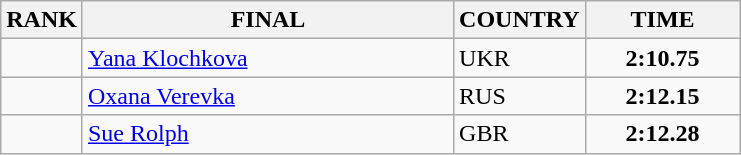<table class="wikitable">
<tr>
<th>RANK</th>
<th align="left" style="width: 15em">FINAL</th>
<th>COUNTRY</th>
<th style="width: 6em">TIME</th>
</tr>
<tr>
<td align="center"></td>
<td><a href='#'>Yana Klochkova</a></td>
<td> UKR</td>
<td align="center"><strong>2:10.75</strong></td>
</tr>
<tr>
<td align="center"></td>
<td><a href='#'>Oxana Verevka</a></td>
<td> RUS</td>
<td align="center"><strong>2:12.15</strong></td>
</tr>
<tr>
<td align="center"></td>
<td><a href='#'>Sue Rolph</a></td>
<td> GBR</td>
<td align="center"><strong>2:12.28</strong></td>
</tr>
</table>
